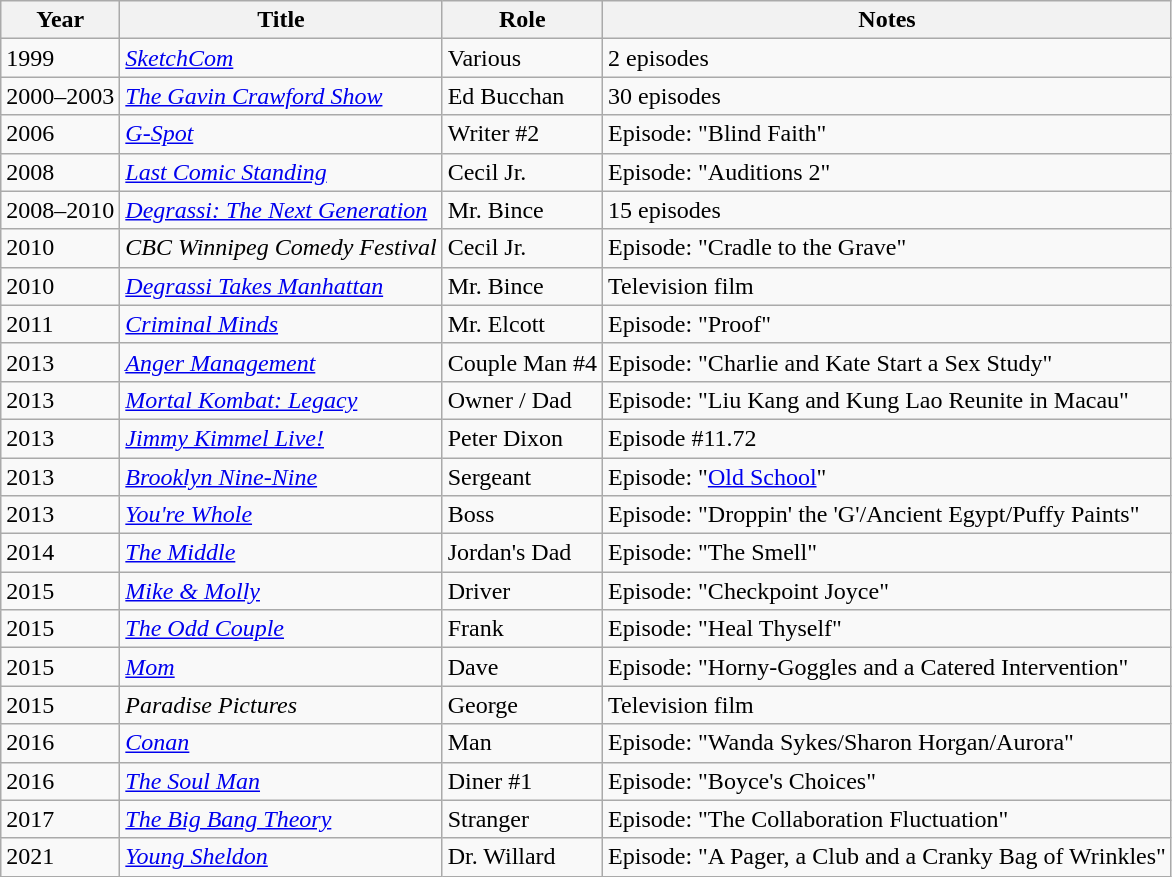<table class="wikitable sortable">
<tr>
<th>Year</th>
<th>Title</th>
<th>Role</th>
<th>Notes</th>
</tr>
<tr>
<td>1999</td>
<td><em><a href='#'>SketchCom</a></em></td>
<td>Various</td>
<td>2 episodes</td>
</tr>
<tr>
<td>2000–2003</td>
<td><em><a href='#'>The Gavin Crawford Show</a></em></td>
<td>Ed Bucchan</td>
<td>30 episodes</td>
</tr>
<tr>
<td>2006</td>
<td><a href='#'><em>G-Spot</em></a></td>
<td>Writer #2</td>
<td>Episode: "Blind Faith"</td>
</tr>
<tr>
<td>2008</td>
<td><em><a href='#'>Last Comic Standing</a></em></td>
<td>Cecil Jr.</td>
<td>Episode: "Auditions 2"</td>
</tr>
<tr>
<td>2008–2010</td>
<td><em><a href='#'>Degrassi: The Next Generation</a></em></td>
<td>Mr. Bince</td>
<td>15 episodes</td>
</tr>
<tr>
<td>2010</td>
<td><em>CBC Winnipeg Comedy Festival</em></td>
<td>Cecil Jr.</td>
<td>Episode: "Cradle to the Grave"</td>
</tr>
<tr>
<td>2010</td>
<td><em><a href='#'>Degrassi Takes Manhattan</a></em></td>
<td>Mr. Bince</td>
<td>Television film</td>
</tr>
<tr>
<td>2011</td>
<td><em><a href='#'>Criminal Minds</a></em></td>
<td>Mr. Elcott</td>
<td>Episode: "Proof"</td>
</tr>
<tr>
<td>2013</td>
<td><a href='#'><em>Anger Management</em></a></td>
<td>Couple Man #4</td>
<td>Episode: "Charlie and Kate Start a Sex Study"</td>
</tr>
<tr>
<td>2013</td>
<td><em><a href='#'>Mortal Kombat: Legacy</a></em></td>
<td>Owner / Dad</td>
<td>Episode: "Liu Kang and Kung Lao Reunite in Macau"</td>
</tr>
<tr>
<td>2013</td>
<td><em><a href='#'>Jimmy Kimmel Live!</a></em></td>
<td>Peter Dixon</td>
<td>Episode #11.72</td>
</tr>
<tr>
<td>2013</td>
<td><em><a href='#'>Brooklyn Nine-Nine</a></em></td>
<td>Sergeant</td>
<td>Episode: "<a href='#'>Old School</a>"</td>
</tr>
<tr>
<td>2013</td>
<td><em><a href='#'>You're Whole</a></em></td>
<td>Boss</td>
<td>Episode: "Droppin' the 'G'/Ancient Egypt/Puffy Paints"</td>
</tr>
<tr>
<td>2014</td>
<td><a href='#'><em>The Middle</em></a></td>
<td>Jordan's Dad</td>
<td>Episode: "The Smell"</td>
</tr>
<tr>
<td>2015</td>
<td><em><a href='#'>Mike & Molly</a></em></td>
<td>Driver</td>
<td>Episode: "Checkpoint Joyce"</td>
</tr>
<tr>
<td>2015</td>
<td><a href='#'><em>The Odd Couple</em></a></td>
<td>Frank</td>
<td>Episode: "Heal Thyself"</td>
</tr>
<tr>
<td>2015</td>
<td><a href='#'><em>Mom</em></a></td>
<td>Dave</td>
<td>Episode: "Horny-Goggles and a Catered Intervention"</td>
</tr>
<tr>
<td>2015</td>
<td><em>Paradise Pictures</em></td>
<td>George</td>
<td>Television film</td>
</tr>
<tr>
<td>2016</td>
<td><a href='#'><em>Conan</em></a></td>
<td>Man</td>
<td>Episode: "Wanda Sykes/Sharon Horgan/Aurora"</td>
</tr>
<tr>
<td>2016</td>
<td><em><a href='#'>The Soul Man</a></em></td>
<td>Diner #1</td>
<td>Episode: "Boyce's Choices"</td>
</tr>
<tr>
<td>2017</td>
<td><em><a href='#'>The Big Bang Theory</a></em></td>
<td>Stranger</td>
<td>Episode: "The Collaboration Fluctuation"</td>
</tr>
<tr>
<td>2021</td>
<td><em><a href='#'>Young Sheldon</a></em></td>
<td>Dr. Willard</td>
<td>Episode: "A Pager, a Club and a Cranky Bag of Wrinkles"</td>
</tr>
</table>
